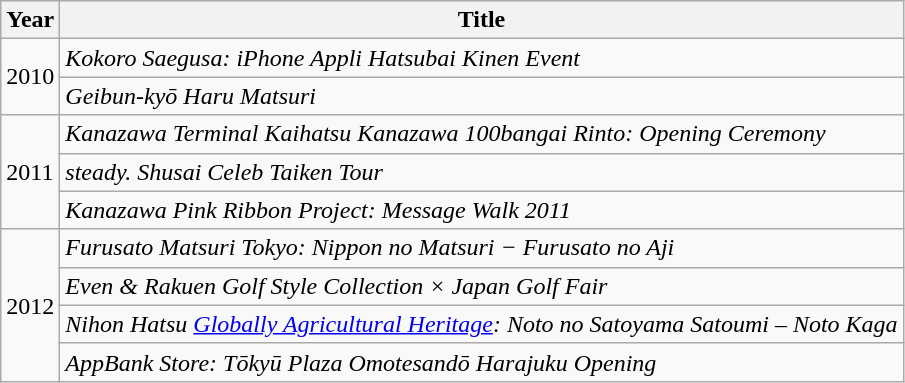<table class="wikitable">
<tr>
<th>Year</th>
<th>Title</th>
</tr>
<tr>
<td rowspan="2">2010</td>
<td><em>Kokoro Saegusa: iPhone Appli Hatsubai Kinen Event</em></td>
</tr>
<tr>
<td><em>Geibun-kyō Haru Matsuri</em></td>
</tr>
<tr>
<td rowspan="3">2011</td>
<td><em>Kanazawa Terminal Kaihatsu Kanazawa 100bangai Rinto: Opening Ceremony</em></td>
</tr>
<tr>
<td><em>steady. Shusai Celeb Taiken Tour</em></td>
</tr>
<tr>
<td><em>Kanazawa Pink Ribbon Project: Message Walk 2011</em></td>
</tr>
<tr>
<td rowspan="4">2012</td>
<td><em>Furusato Matsuri Tokyo: Nippon no Matsuri − Furusato no Aji</em></td>
</tr>
<tr>
<td><em>Even & Rakuen Golf Style Collection × Japan Golf Fair</em></td>
</tr>
<tr>
<td><em>Nihon Hatsu <a href='#'>Globally Agricultural Heritage</a>: Noto no Satoyama Satoumi – Noto Kaga</em></td>
</tr>
<tr>
<td><em>AppBank Store: Tōkyū Plaza Omotesandō Harajuku Opening</em></td>
</tr>
</table>
